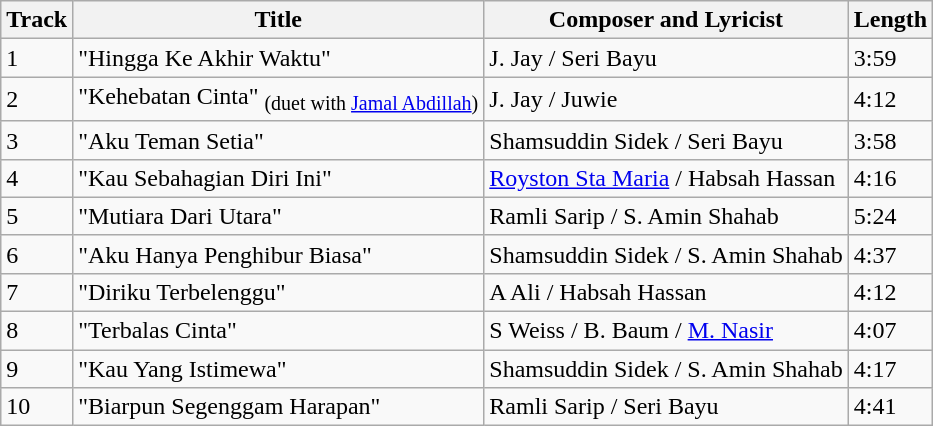<table class="wikitable">
<tr>
<th>Track</th>
<th>Title</th>
<th>Composer and Lyricist</th>
<th>Length</th>
</tr>
<tr>
<td>1</td>
<td>"Hingga Ke Akhir Waktu"</td>
<td>J. Jay / Seri Bayu</td>
<td>3:59</td>
</tr>
<tr>
<td>2</td>
<td>"Kehebatan Cinta" <sub>(duet with <a href='#'>Jamal Abdillah</a>)</sub></td>
<td>J. Jay / Juwie</td>
<td>4:12</td>
</tr>
<tr>
<td>3</td>
<td>"Aku Teman Setia"</td>
<td>Shamsuddin Sidek / Seri Bayu</td>
<td>3:58</td>
</tr>
<tr>
<td>4</td>
<td>"Kau Sebahagian Diri Ini"</td>
<td><a href='#'>Royston Sta Maria</a> / Habsah Hassan</td>
<td>4:16</td>
</tr>
<tr>
<td>5</td>
<td>"Mutiara Dari Utara"</td>
<td>Ramli Sarip / S. Amin Shahab</td>
<td>5:24</td>
</tr>
<tr>
<td>6</td>
<td>"Aku Hanya Penghibur Biasa"</td>
<td>Shamsuddin Sidek / S. Amin Shahab</td>
<td>4:37</td>
</tr>
<tr>
<td>7</td>
<td>"Diriku Terbelenggu"</td>
<td>A Ali / Habsah Hassan</td>
<td>4:12</td>
</tr>
<tr>
<td>8</td>
<td>"Terbalas Cinta"</td>
<td>S Weiss / B. Baum / <a href='#'>M. Nasir</a></td>
<td>4:07</td>
</tr>
<tr>
<td>9</td>
<td>"Kau Yang Istimewa"</td>
<td>Shamsuddin Sidek / S. Amin Shahab</td>
<td>4:17</td>
</tr>
<tr>
<td>10</td>
<td>"Biarpun Segenggam Harapan"</td>
<td>Ramli Sarip / Seri Bayu</td>
<td>4:41</td>
</tr>
</table>
